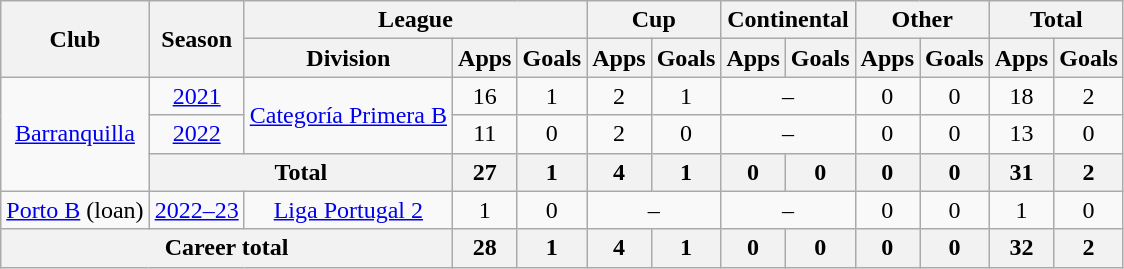<table class="wikitable" style="text-align: center">
<tr>
<th rowspan="2">Club</th>
<th rowspan="2">Season</th>
<th colspan="3">League</th>
<th colspan="2">Cup</th>
<th colspan="2">Continental</th>
<th colspan="2">Other</th>
<th colspan="2">Total</th>
</tr>
<tr>
<th>Division</th>
<th>Apps</th>
<th>Goals</th>
<th>Apps</th>
<th>Goals</th>
<th>Apps</th>
<th>Goals</th>
<th>Apps</th>
<th>Goals</th>
<th>Apps</th>
<th>Goals</th>
</tr>
<tr>
<td rowspan="3"><a href='#'>Barranquilla</a></td>
<td><a href='#'>2021</a></td>
<td rowspan="2"><a href='#'>Categoría Primera B</a></td>
<td>16</td>
<td>1</td>
<td>2</td>
<td>1</td>
<td colspan="2">–</td>
<td>0</td>
<td>0</td>
<td>18</td>
<td>2</td>
</tr>
<tr>
<td><a href='#'>2022</a></td>
<td>11</td>
<td>0</td>
<td>2</td>
<td>0</td>
<td colspan="2">–</td>
<td>0</td>
<td>0</td>
<td>13</td>
<td>0</td>
</tr>
<tr>
<th colspan="2"><strong>Total</strong></th>
<th>27</th>
<th>1</th>
<th>4</th>
<th>1</th>
<th>0</th>
<th>0</th>
<th>0</th>
<th>0</th>
<th>31</th>
<th>2</th>
</tr>
<tr>
<td><a href='#'>Porto B</a> (loan)</td>
<td><a href='#'>2022–23</a></td>
<td><a href='#'>Liga Portugal 2</a></td>
<td>1</td>
<td>0</td>
<td colspan="2">–</td>
<td colspan="2">–</td>
<td>0</td>
<td>0</td>
<td>1</td>
<td>0</td>
</tr>
<tr>
<th colspan="3"><strong>Career total</strong></th>
<th>28</th>
<th>1</th>
<th>4</th>
<th>1</th>
<th>0</th>
<th>0</th>
<th>0</th>
<th>0</th>
<th>32</th>
<th>2</th>
</tr>
</table>
